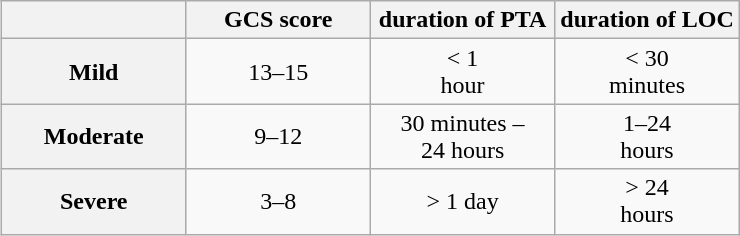<table class="wikitable" align="right" style="margin-left:15px; text-align:center;">
<tr>
<th> </th>
<th>GCS score</th>
<th>duration of PTA</th>
<th>duration of LOC</th>
</tr>
<tr>
<th>Mild</th>
<td align="center" width=25%>13–15</td>
<td width="25%">< 1<br> hour</td>
<td width=25%>< 30<br> minutes</td>
</tr>
<tr>
<th>Moderate</th>
<td>9–12</td>
<td>30 minutes – <br>24 hours</td>
<td>1–24<br> hours</td>
</tr>
<tr>
<th>Severe</th>
<td>3–8</td>
<td>> 1 day</td>
<td>> 24 <br>hours</td>
</tr>
</table>
